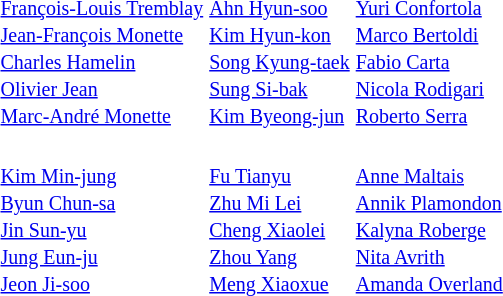<table>
<tr>
<th scope=row style="text-align:left"></th>
<td valign="top"><strong></strong><br><small><a href='#'>François-Louis Tremblay</a><br><a href='#'>Jean-François Monette</a><br><a href='#'>Charles Hamelin</a><br><a href='#'>Olivier Jean</a><br><a href='#'>Marc-André Monette</a></small></td>
<td valign="top"><strong></strong><br><small><a href='#'>Ahn Hyun-soo</a><br><a href='#'>Kim Hyun-kon</a><br><a href='#'>Song Kyung-taek</a><br><a href='#'>Sung Si-bak</a><br><a href='#'>Kim Byeong-jun</a></small></td>
<td valign="top"><strong></strong><br><small><a href='#'>Yuri Confortola</a><br><a href='#'>Marco Bertoldi</a><br><a href='#'>Fabio Carta</a><br><a href='#'>Nicola Rodigari</a><br><a href='#'>Roberto Serra</a></small></td>
</tr>
<tr>
<th scope=row style="text-align:left"></th>
<td valign="top"><strong></strong><br><small><a href='#'>Kim Min-jung</a><br><a href='#'>Byun Chun-sa</a><br><a href='#'>Jin Sun-yu</a><br><a href='#'>Jung Eun-ju</a><br><a href='#'>Jeon Ji-soo</a></small></td>
<td valign="top"><strong></strong><br><small><a href='#'>Fu Tianyu</a><br><a href='#'>Zhu Mi Lei</a><br><a href='#'>Cheng Xiaolei</a><br><a href='#'>Zhou Yang</a><br><a href='#'>Meng Xiaoxue</a></small></td>
<td valign="top"><strong></strong><br><small><a href='#'>Anne Maltais</a><br><a href='#'>Annik Plamondon</a><br><a href='#'>Kalyna Roberge</a><br><a href='#'>Nita Avrith</a><br><a href='#'>Amanda Overland</a></small></td>
</tr>
</table>
